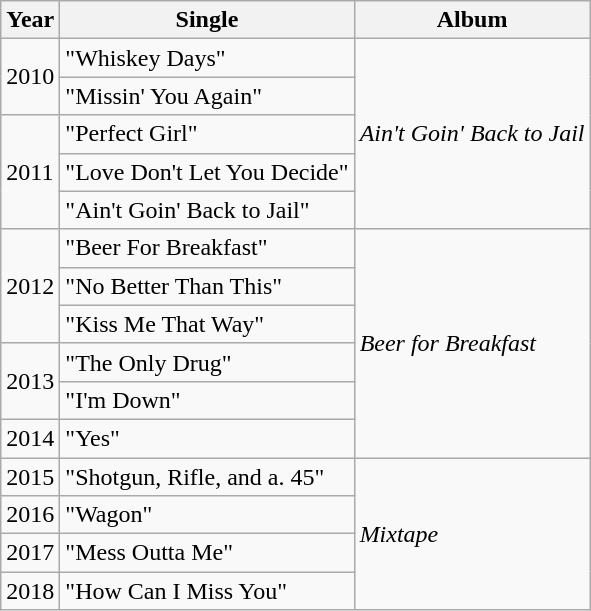<table class="wikitable">
<tr>
<th>Year</th>
<th>Single</th>
<th>Album</th>
</tr>
<tr>
<td rowspan="2">2010</td>
<td>"Whiskey Days"</td>
<td rowspan="5"><em>Ain't Goin' Back to Jail</em></td>
</tr>
<tr>
<td>"Missin' You Again"</td>
</tr>
<tr>
<td rowspan="3">2011</td>
<td>"Perfect Girl"</td>
</tr>
<tr>
<td>"Love Don't Let You Decide"</td>
</tr>
<tr>
<td>"Ain't Goin' Back to Jail"</td>
</tr>
<tr>
<td rowspan="3">2012</td>
<td>"Beer For Breakfast"</td>
<td rowspan="6"><em>Beer for Breakfast</em></td>
</tr>
<tr>
<td>"No Better Than This"</td>
</tr>
<tr>
<td>"Kiss Me That Way"</td>
</tr>
<tr>
<td rowspan="2">2013</td>
<td>"The Only Drug"</td>
</tr>
<tr>
<td>"I'm Down"</td>
</tr>
<tr>
<td>2014</td>
<td>"Yes"</td>
</tr>
<tr>
<td>2015</td>
<td>"Shotgun, Rifle, and a. 45"</td>
<td rowspan="4"><em>Mixtape</em></td>
</tr>
<tr>
<td>2016</td>
<td>"Wagon"</td>
</tr>
<tr>
<td>2017</td>
<td>"Mess Outta Me"</td>
</tr>
<tr>
<td>2018</td>
<td>"How Can I Miss You"</td>
</tr>
</table>
